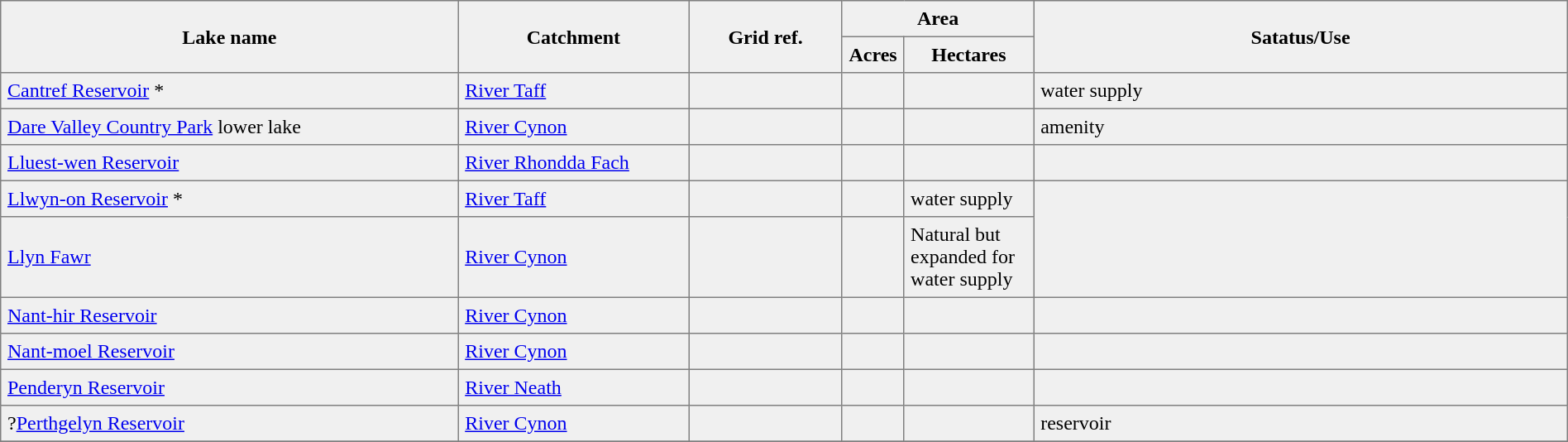<table border=1 cellspacing=0 cellpadding=5 style="border-collapse: collapse; background:#f0f0f0;" class="sortable">
<tr>
<th rowspan=2 width=30%>Lake name</th>
<th rowspan=2 width=15%>Catchment</th>
<th rowspan=2 width=10%>Grid ref.</th>
<th colspan=2 width=10%>Area</th>
<th rowspan=2 width=35%>Satatus/Use</th>
</tr>
<tr>
<th>Acres</th>
<th>Hectares</th>
</tr>
<tr>
<td><a href='#'>Cantref Reservoir</a> *</td>
<td><a href='#'>River Taff</a></td>
<td></td>
<td></td>
<td></td>
<td>water supply</td>
</tr>
<tr>
<td><a href='#'>Dare Valley Country Park</a> lower lake</td>
<td><a href='#'>River Cynon</a></td>
<td></td>
<td></td>
<td></td>
<td>amenity</td>
</tr>
<tr>
<td><a href='#'>Lluest-wen Reservoir</a></td>
<td><a href='#'>River Rhondda Fach</a></td>
<td></td>
<td></td>
<td></td>
<td></td>
</tr>
<tr>
<td><a href='#'>Llwyn-on Reservoir</a> *</td>
<td><a href='#'>River Taff</a></td>
<td></td>
<td></td>
<td>water supply</td>
</tr>
<tr>
<td><a href='#'>Llyn Fawr</a></td>
<td><a href='#'>River Cynon</a></td>
<td></td>
<td></td>
<td>Natural but expanded for water supply</td>
</tr>
<tr>
<td><a href='#'>Nant-hir Reservoir</a></td>
<td><a href='#'>River Cynon</a></td>
<td></td>
<td></td>
<td></td>
<td></td>
</tr>
<tr>
<td><a href='#'>Nant-moel Reservoir</a></td>
<td><a href='#'>River Cynon</a></td>
<td></td>
<td></td>
<td></td>
<td></td>
</tr>
<tr>
<td><a href='#'>Penderyn Reservoir</a></td>
<td><a href='#'>River Neath</a></td>
<td></td>
<td></td>
<td></td>
<td></td>
</tr>
<tr>
<td>?<a href='#'>Perthgelyn Reservoir</a></td>
<td><a href='#'>River Cynon</a></td>
<td></td>
<td></td>
<td></td>
<td>reservoir</td>
</tr>
<tr>
</tr>
</table>
